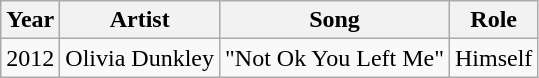<table class="wikitable sortable">
<tr>
<th>Year</th>
<th>Artist</th>
<th>Song</th>
<th>Role</th>
</tr>
<tr>
<td>2012</td>
<td>Olivia Dunkley</td>
<td>"Not Ok You Left Me"</td>
<td>Himself</td>
</tr>
</table>
